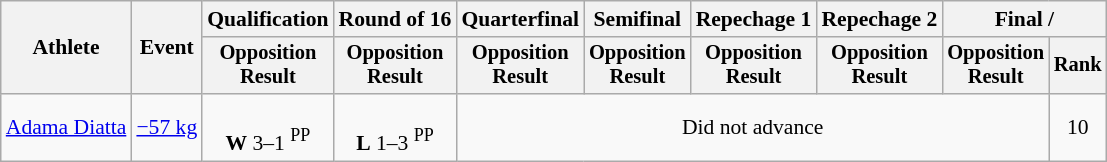<table class="wikitable" style="font-size:90%">
<tr>
<th rowspan=2>Athlete</th>
<th rowspan=2>Event</th>
<th>Qualification</th>
<th>Round of 16</th>
<th>Quarterfinal</th>
<th>Semifinal</th>
<th>Repechage 1</th>
<th>Repechage 2</th>
<th colspan=2>Final / </th>
</tr>
<tr style="font-size: 95%">
<th>Opposition<br>Result</th>
<th>Opposition<br>Result</th>
<th>Opposition<br>Result</th>
<th>Opposition<br>Result</th>
<th>Opposition<br>Result</th>
<th>Opposition<br>Result</th>
<th>Opposition<br>Result</th>
<th>Rank</th>
</tr>
<tr align=center>
<td align=left><a href='#'>Adama Diatta</a></td>
<td align=left><a href='#'>−57 kg</a></td>
<td><br><strong>W</strong> 3–1 <sup>PP</sup></td>
<td><br><strong>L</strong> 1–3 <sup>PP</sup></td>
<td colspan=5>Did not advance</td>
<td>10</td>
</tr>
</table>
